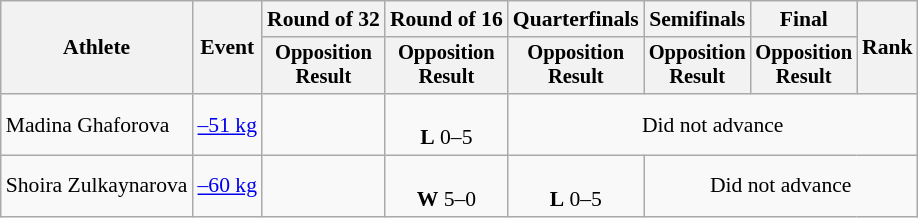<table class=wikitable style=font-size:90%;text-align:center>
<tr>
<th rowspan="2">Athlete</th>
<th rowspan="2">Event</th>
<th>Round of 32</th>
<th>Round of 16</th>
<th>Quarterfinals</th>
<th>Semifinals</th>
<th>Final</th>
<th rowspan=2>Rank</th>
</tr>
<tr style="font-size:95%">
<th>Opposition<br>Result</th>
<th>Opposition<br>Result</th>
<th>Opposition<br>Result</th>
<th>Opposition<br>Result</th>
<th>Opposition<br>Result</th>
</tr>
<tr>
<td align=left>Madina Ghaforova</td>
<td align=left><a href='#'>–51 kg</a></td>
<td></td>
<td><br><strong>L</strong> 0–5</td>
<td colspan=4>Did not advance</td>
</tr>
<tr>
<td align=left>Shoira Zulkaynarova</td>
<td align=left><a href='#'>–60 kg</a></td>
<td></td>
<td><br><strong>W</strong> 5–0</td>
<td><br><strong>L</strong> 0–5</td>
<td colspan=3>Did not advance</td>
</tr>
</table>
